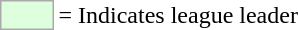<table>
<tr>
<td style="background:#DDFFDD; border:1px solid #aaa; width:2em;"></td>
<td>= Indicates league leader</td>
</tr>
</table>
